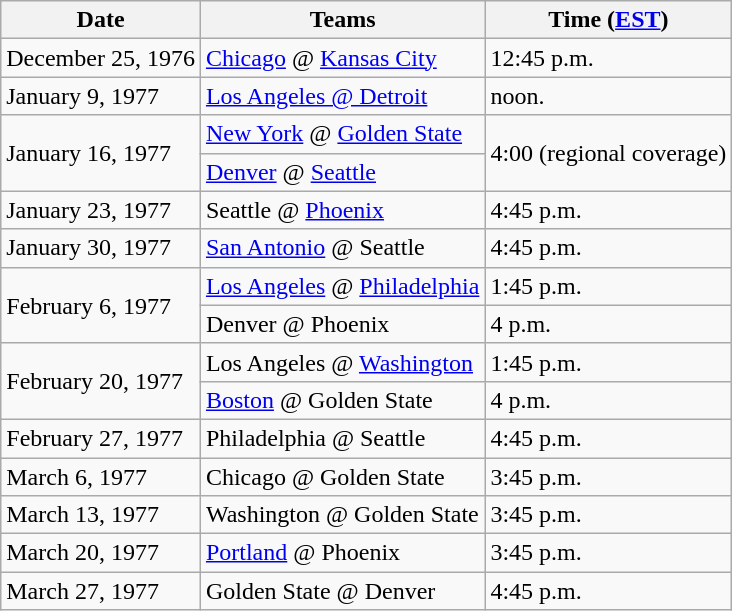<table class="wikitable">
<tr>
<th>Date</th>
<th>Teams</th>
<th>Time (<a href='#'>EST</a>)</th>
</tr>
<tr>
<td>December 25, 1976</td>
<td><a href='#'>Chicago</a> @ <a href='#'>Kansas City</a></td>
<td>12:45 p.m.</td>
</tr>
<tr>
<td>January 9, 1977</td>
<td><a href='#'>Los Angeles @ Detroit</a></td>
<td>noon.</td>
</tr>
<tr>
<td rowspan="2">January 16, 1977</td>
<td><a href='#'>New York</a> @ <a href='#'>Golden State</a></td>
<td rowspan="2">4:00 (regional coverage)</td>
</tr>
<tr>
<td><a href='#'>Denver</a> @ <a href='#'>Seattle</a></td>
</tr>
<tr>
<td>January 23, 1977</td>
<td>Seattle @ <a href='#'>Phoenix</a></td>
<td>4:45 p.m.</td>
</tr>
<tr>
<td>January 30, 1977</td>
<td><a href='#'>San Antonio</a> @ Seattle</td>
<td>4:45 p.m.</td>
</tr>
<tr>
<td rowspan="2">February 6, 1977</td>
<td><a href='#'>Los Angeles</a> @ <a href='#'>Philadelphia</a></td>
<td>1:45 p.m.</td>
</tr>
<tr>
<td>Denver @ Phoenix</td>
<td>4 p.m.</td>
</tr>
<tr>
<td rowspan="2">February 20, 1977</td>
<td>Los Angeles @ <a href='#'>Washington</a></td>
<td>1:45 p.m.</td>
</tr>
<tr>
<td><a href='#'>Boston</a> @ Golden State</td>
<td>4 p.m.</td>
</tr>
<tr>
<td>February 27, 1977</td>
<td>Philadelphia @ Seattle</td>
<td>4:45 p.m.</td>
</tr>
<tr>
<td>March 6, 1977</td>
<td>Chicago @ Golden State</td>
<td>3:45 p.m.</td>
</tr>
<tr>
<td>March 13, 1977</td>
<td>Washington @ Golden State</td>
<td>3:45 p.m.</td>
</tr>
<tr>
<td>March 20, 1977</td>
<td><a href='#'>Portland</a> @ Phoenix</td>
<td>3:45 p.m.</td>
</tr>
<tr>
<td>March 27, 1977</td>
<td>Golden State @ Denver</td>
<td>4:45 p.m.</td>
</tr>
</table>
